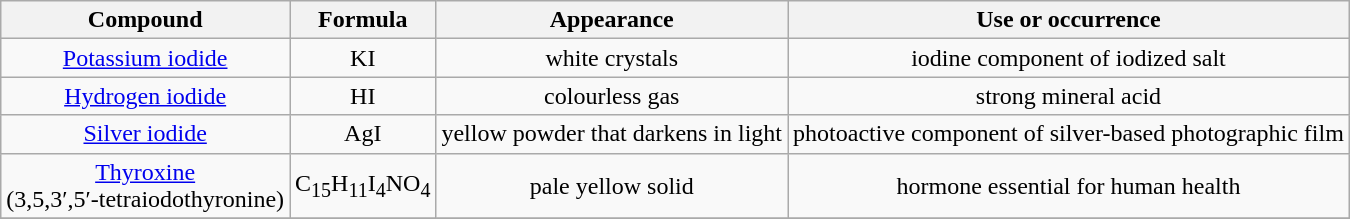<table class="wikitable" style = "text-align:center">
<tr>
<th>Compound</th>
<th>Formula</th>
<th>Appearance</th>
<th>Use or occurrence</th>
</tr>
<tr>
<td><a href='#'>Potassium iodide</a></td>
<td>KI</td>
<td>white crystals</td>
<td>iodine component of iodized salt</td>
</tr>
<tr>
<td><a href='#'>Hydrogen iodide</a></td>
<td>HI</td>
<td>colourless gas</td>
<td>strong mineral acid</td>
</tr>
<tr>
<td><a href='#'>Silver iodide</a></td>
<td>AgI</td>
<td>yellow powder that darkens in light</td>
<td>photoactive component of silver-based photographic film</td>
</tr>
<tr>
<td><a href='#'>Thyroxine</a><br>(3,5,3′,5′-tetraiodothyronine)</td>
<td>C<sub>15</sub>H<sub>11</sub>I<sub>4</sub>NO<sub>4</sub></td>
<td>pale yellow solid</td>
<td>hormone essential for human health</td>
</tr>
<tr>
</tr>
</table>
